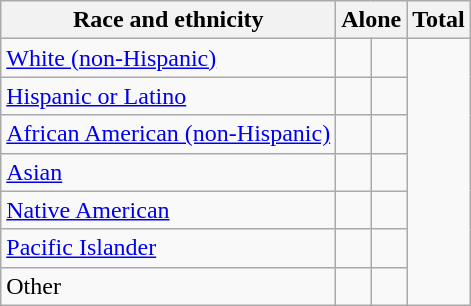<table class="wikitable sortable collapsible"; text-align:right; font-size:80%;">
<tr>
<th>Race and ethnicity</th>
<th colspan="2" data-sort-type=number>Alone</th>
<th colspan="2" data-sort-type=number>Total</th>
</tr>
<tr>
<td><a href='#'>White (non-Hispanic)</a></td>
<td align=right></td>
<td align=right></td>
</tr>
<tr>
<td><a href='#'>Hispanic or Latino</a></td>
<td align=right></td>
<td align=right></td>
</tr>
<tr>
<td><a href='#'>African American (non-Hispanic)</a></td>
<td align=right></td>
<td align=right></td>
</tr>
<tr>
<td><a href='#'>Asian</a></td>
<td align=right></td>
<td align=right></td>
</tr>
<tr>
<td><a href='#'>Native American</a></td>
<td align=right></td>
<td align=right></td>
</tr>
<tr>
<td><a href='#'>Pacific Islander</a></td>
<td align=right></td>
<td align=right></td>
</tr>
<tr>
<td>Other</td>
<td align=right></td>
<td align=right></td>
</tr>
</table>
